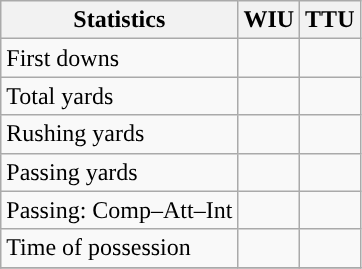<table class="wikitable" style="float: left;">
<tr>
<th>Statistics</th>
<th>WIU</th>
<th>TTU</th>
</tr>
<tr>
<td>First downs</td>
<td></td>
<td></td>
</tr>
<tr>
<td>Total yards</td>
<td></td>
<td></td>
</tr>
<tr>
<td>Rushing yards</td>
<td></td>
<td></td>
</tr>
<tr>
<td>Passing yards</td>
<td></td>
<td></td>
</tr>
<tr>
<td>Passing: Comp–Att–Int</td>
<td></td>
<td></td>
</tr>
<tr>
<td>Time of possession</td>
<td></td>
<td></td>
</tr>
<tr>
</tr>
</table>
